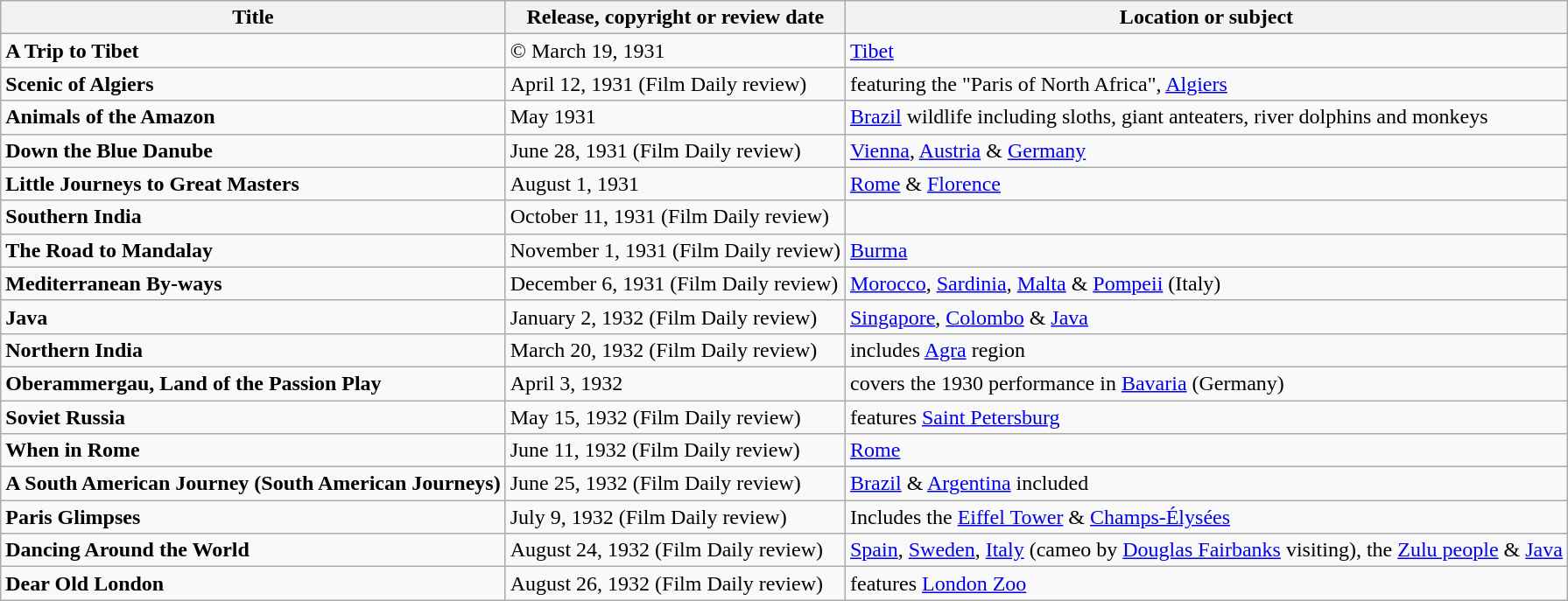<table class="wikitable sortable" border="1">
<tr>
<th>Title</th>
<th>Release, copyright or review date</th>
<th>Location or subject</th>
</tr>
<tr>
<td><strong>A Trip to Tibet</strong></td>
<td>© March 19, 1931</td>
<td><a href='#'>Tibet</a></td>
</tr>
<tr>
<td><strong>Scenic of Algiers</strong></td>
<td>April 12, 1931 (Film Daily review)</td>
<td>featuring the "Paris of North Africa", <a href='#'>Algiers</a></td>
</tr>
<tr>
<td><strong>Animals of the Amazon</strong></td>
<td>May 1931</td>
<td><a href='#'>Brazil</a> wildlife including sloths, giant anteaters, river dolphins and monkeys</td>
</tr>
<tr>
<td><strong>Down the Blue Danube</strong></td>
<td>June 28, 1931 (Film Daily review)</td>
<td><a href='#'>Vienna</a>, <a href='#'>Austria</a> & <a href='#'>Germany</a></td>
</tr>
<tr>
<td><strong>Little Journeys to Great Masters</strong></td>
<td>August 1, 1931</td>
<td><a href='#'>Rome</a> & <a href='#'>Florence</a></td>
</tr>
<tr>
<td><strong>Southern India</strong></td>
<td>October 11, 1931 (Film Daily review)</td>
</tr>
<tr>
<td><strong>The Road to Mandalay</strong></td>
<td>November 1, 1931 (Film Daily review)</td>
<td><a href='#'>Burma</a></td>
</tr>
<tr>
<td><strong>Mediterranean By-ways</strong></td>
<td>December 6, 1931 (Film Daily review)</td>
<td><a href='#'>Morocco</a>, <a href='#'>Sardinia</a>, <a href='#'>Malta</a> & <a href='#'>Pompeii</a> (Italy)</td>
</tr>
<tr>
<td><strong>Java</strong></td>
<td>January 2, 1932 (Film Daily review)</td>
<td><a href='#'>Singapore</a>, <a href='#'>Colombo</a> & <a href='#'>Java</a></td>
</tr>
<tr>
<td><strong>Northern India</strong></td>
<td>March 20, 1932 (Film Daily review)</td>
<td>includes <a href='#'>Agra</a> region</td>
</tr>
<tr>
<td><strong>Oberammergau, Land of the Passion Play</strong></td>
<td>April 3, 1932</td>
<td>covers the 1930 performance in <a href='#'>Bavaria</a> (Germany)</td>
</tr>
<tr>
<td><strong>Soviet Russia</strong></td>
<td>May 15, 1932 (Film Daily review)</td>
<td>features <a href='#'>Saint Petersburg</a></td>
</tr>
<tr>
<td><strong>When in Rome</strong></td>
<td>June 11, 1932 (Film Daily review)</td>
<td><a href='#'>Rome</a></td>
</tr>
<tr>
<td><strong>A South American Journey (South American Journeys)</strong></td>
<td>June 25, 1932 (Film Daily review)</td>
<td><a href='#'>Brazil</a> & <a href='#'>Argentina</a> included</td>
</tr>
<tr>
<td><strong>Paris Glimpses</strong></td>
<td>July 9, 1932 (Film Daily review)</td>
<td>Includes the <a href='#'>Eiffel Tower</a> & <a href='#'>Champs-Élysées</a></td>
</tr>
<tr>
<td><strong>Dancing Around the World</strong></td>
<td>August 24, 1932 (Film Daily review)</td>
<td><a href='#'>Spain</a>, <a href='#'>Sweden</a>, <a href='#'>Italy</a> (cameo by <a href='#'>Douglas Fairbanks</a> visiting), the <a href='#'>Zulu people</a> & <a href='#'>Java</a></td>
</tr>
<tr>
<td><strong>Dear Old London</strong></td>
<td>August 26, 1932 (Film Daily review)</td>
<td>features <a href='#'>London Zoo</a></td>
</tr>
</table>
